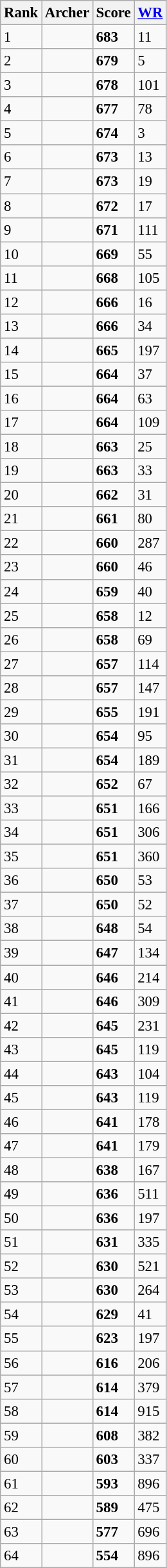<table class="wikitable sortable" style="font-size:95%; text-align:left;">
<tr>
<th>Rank</th>
<th>Archer</th>
<th>Score</th>
<th><a href='#'>WR</a></th>
</tr>
<tr>
<td>1</td>
<td></td>
<td><strong>683</strong></td>
<td>11</td>
</tr>
<tr>
<td>2</td>
<td></td>
<td><strong>679</strong></td>
<td>5</td>
</tr>
<tr>
<td>3</td>
<td></td>
<td><strong>678</strong></td>
<td>101</td>
</tr>
<tr>
<td>4</td>
<td></td>
<td><strong>677</strong></td>
<td>78</td>
</tr>
<tr>
<td>5</td>
<td></td>
<td><strong>674</strong></td>
<td>3</td>
</tr>
<tr>
<td>6</td>
<td></td>
<td><strong>673</strong></td>
<td>13</td>
</tr>
<tr>
<td>7</td>
<td></td>
<td><strong>673</strong></td>
<td>19</td>
</tr>
<tr>
<td>8</td>
<td></td>
<td><strong>672</strong></td>
<td>17</td>
</tr>
<tr>
<td>9</td>
<td></td>
<td><strong>671</strong></td>
<td>111</td>
</tr>
<tr>
<td>10</td>
<td></td>
<td><strong>669</strong></td>
<td>55</td>
</tr>
<tr>
<td>11</td>
<td></td>
<td><strong>668</strong></td>
<td>105</td>
</tr>
<tr>
<td>12</td>
<td></td>
<td><strong>666</strong></td>
<td>16</td>
</tr>
<tr>
<td>13</td>
<td></td>
<td><strong>666</strong></td>
<td>34</td>
</tr>
<tr>
<td>14</td>
<td></td>
<td><strong>665</strong></td>
<td>197</td>
</tr>
<tr>
<td>15</td>
<td></td>
<td><strong>664</strong></td>
<td>37</td>
</tr>
<tr>
<td>16</td>
<td></td>
<td><strong>664</strong></td>
<td>63</td>
</tr>
<tr>
<td>17</td>
<td></td>
<td><strong>664</strong></td>
<td>109</td>
</tr>
<tr>
<td>18</td>
<td></td>
<td><strong>663</strong></td>
<td>25</td>
</tr>
<tr>
<td>19</td>
<td></td>
<td><strong>663</strong></td>
<td>33</td>
</tr>
<tr>
<td>20</td>
<td></td>
<td><strong>662</strong></td>
<td>31</td>
</tr>
<tr>
<td>21</td>
<td></td>
<td><strong>661</strong></td>
<td>80</td>
</tr>
<tr>
<td>22</td>
<td></td>
<td><strong>660</strong></td>
<td>287</td>
</tr>
<tr>
<td>23</td>
<td></td>
<td><strong>660</strong></td>
<td>46</td>
</tr>
<tr>
<td>24</td>
<td></td>
<td><strong>659</strong></td>
<td>40</td>
</tr>
<tr>
<td>25</td>
<td></td>
<td><strong>658</strong></td>
<td>12</td>
</tr>
<tr>
<td>26</td>
<td></td>
<td><strong>658</strong></td>
<td>69</td>
</tr>
<tr>
<td>27</td>
<td></td>
<td><strong>657</strong></td>
<td>114</td>
</tr>
<tr>
<td>28</td>
<td></td>
<td><strong>657</strong></td>
<td>147</td>
</tr>
<tr>
<td>29</td>
<td></td>
<td><strong>655</strong></td>
<td>191</td>
</tr>
<tr>
<td>30</td>
<td></td>
<td><strong>654</strong></td>
<td>95</td>
</tr>
<tr>
<td>31</td>
<td></td>
<td><strong>654</strong></td>
<td>189</td>
</tr>
<tr>
<td>32</td>
<td></td>
<td><strong>652</strong></td>
<td>67</td>
</tr>
<tr>
<td>33</td>
<td></td>
<td><strong>651</strong></td>
<td>166</td>
</tr>
<tr>
<td>34</td>
<td></td>
<td><strong>651</strong></td>
<td>306</td>
</tr>
<tr>
<td>35</td>
<td></td>
<td><strong>651</strong></td>
<td>360</td>
</tr>
<tr>
<td>36</td>
<td></td>
<td><strong>650</strong></td>
<td>53</td>
</tr>
<tr>
<td>37</td>
<td></td>
<td><strong>650</strong></td>
<td>52</td>
</tr>
<tr>
<td>38</td>
<td></td>
<td><strong>648</strong></td>
<td>54</td>
</tr>
<tr>
<td>39</td>
<td></td>
<td><strong>647</strong></td>
<td>134</td>
</tr>
<tr>
<td>40</td>
<td></td>
<td><strong>646</strong></td>
<td>214</td>
</tr>
<tr>
<td>41</td>
<td></td>
<td><strong>646</strong></td>
<td>309</td>
</tr>
<tr>
<td>42</td>
<td></td>
<td><strong>645</strong></td>
<td>231</td>
</tr>
<tr>
<td>43</td>
<td></td>
<td><strong>645</strong></td>
<td>119</td>
</tr>
<tr>
<td>44</td>
<td></td>
<td><strong>643</strong></td>
<td>104</td>
</tr>
<tr>
<td>45</td>
<td></td>
<td><strong>643</strong></td>
<td>119</td>
</tr>
<tr>
<td>46</td>
<td></td>
<td><strong>641</strong></td>
<td>178</td>
</tr>
<tr>
<td>47</td>
<td></td>
<td><strong>641</strong></td>
<td>179</td>
</tr>
<tr>
<td>48</td>
<td></td>
<td><strong>638</strong></td>
<td>167</td>
</tr>
<tr>
<td>49</td>
<td></td>
<td><strong>636</strong></td>
<td>511</td>
</tr>
<tr>
<td>50</td>
<td></td>
<td><strong>636</strong></td>
<td>197</td>
</tr>
<tr>
<td>51</td>
<td></td>
<td><strong>631</strong></td>
<td>335</td>
</tr>
<tr>
<td>52</td>
<td></td>
<td><strong>630</strong></td>
<td>521</td>
</tr>
<tr>
<td>53</td>
<td></td>
<td><strong>630</strong></td>
<td>264</td>
</tr>
<tr>
<td>54</td>
<td></td>
<td><strong>629</strong></td>
<td>41</td>
</tr>
<tr>
<td>55</td>
<td></td>
<td><strong>623</strong></td>
<td>197</td>
</tr>
<tr>
<td>56</td>
<td></td>
<td><strong>616</strong></td>
<td>206</td>
</tr>
<tr>
<td>57</td>
<td></td>
<td><strong>614</strong></td>
<td>379</td>
</tr>
<tr>
<td>58</td>
<td></td>
<td><strong>614</strong></td>
<td>915</td>
</tr>
<tr>
<td>59</td>
<td></td>
<td><strong>608</strong></td>
<td>382</td>
</tr>
<tr>
<td>60</td>
<td></td>
<td><strong>603</strong></td>
<td>337</td>
</tr>
<tr>
<td>61</td>
<td></td>
<td><strong>593</strong></td>
<td>896</td>
</tr>
<tr>
<td>62</td>
<td></td>
<td><strong>589</strong></td>
<td>475</td>
</tr>
<tr>
<td>63</td>
<td></td>
<td><strong>577</strong></td>
<td>696</td>
</tr>
<tr>
<td>64</td>
<td></td>
<td><strong>554</strong></td>
<td>896</td>
</tr>
</table>
